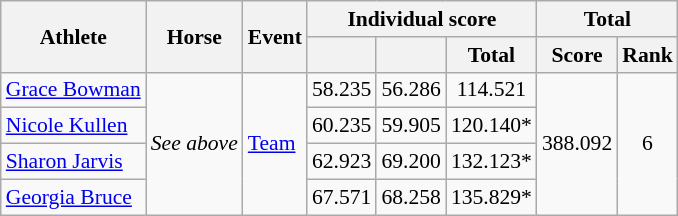<table class=wikitable style="font-size:90%">
<tr>
<th rowspan="2">Athlete</th>
<th rowspan="2">Horse</th>
<th rowspan="2">Event</th>
<th colspan="3">Individual score</th>
<th colspan="2">Total</th>
</tr>
<tr>
<th></th>
<th></th>
<th>Total</th>
<th>Score</th>
<th>Rank</th>
</tr>
<tr>
<td><a href='#'>Grace Bowman</a></td>
<td rowspan=4><em>See above</em></td>
<td rowspan=4><a href='#'>Team</a></td>
<td align="center">58.235</td>
<td align="center">56.286</td>
<td align="center">114.521</td>
<td align="center" rowspan="4">388.092</td>
<td align="center" rowspan="4">6</td>
</tr>
<tr>
<td><a href='#'>Nicole Kullen</a></td>
<td align="center">60.235</td>
<td align="center">59.905</td>
<td align="center">120.140*</td>
</tr>
<tr>
<td><a href='#'>Sharon Jarvis</a></td>
<td align="center">62.923</td>
<td align="center">69.200</td>
<td align="center">132.123*</td>
</tr>
<tr>
<td><a href='#'>Georgia Bruce</a></td>
<td align="center">67.571</td>
<td align="center">68.258</td>
<td align="center">135.829*</td>
</tr>
</table>
